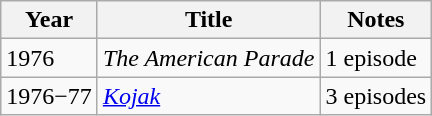<table class="wikitable">
<tr>
<th>Year</th>
<th>Title</th>
<th>Notes</th>
</tr>
<tr>
<td>1976</td>
<td><em>The American Parade</em></td>
<td>1 episode</td>
</tr>
<tr>
<td>1976−77</td>
<td><em><a href='#'>Kojak</a></em></td>
<td>3 episodes</td>
</tr>
</table>
